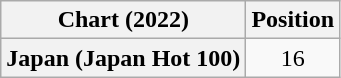<table class="wikitable plainrowheaders" style="text-align:center">
<tr>
<th scope="col">Chart (2022)</th>
<th scope="col">Position</th>
</tr>
<tr>
<th scope="row">Japan (Japan Hot 100)</th>
<td>16</td>
</tr>
</table>
